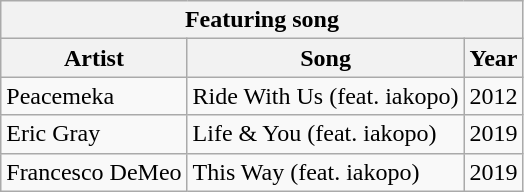<table class="wikitable sortable">
<tr>
<th colspan="3">Featuring song</th>
</tr>
<tr>
<th>Artist</th>
<th>Song</th>
<th>Year</th>
</tr>
<tr>
<td>Peacemeka</td>
<td>Ride With Us (feat. iakopo)</td>
<td>2012</td>
</tr>
<tr>
<td>Eric Gray</td>
<td>Life & You (feat. iakopo)</td>
<td>2019</td>
</tr>
<tr>
<td>Francesco DeMeo</td>
<td>This Way (feat. iakopo)</td>
<td>2019</td>
</tr>
</table>
